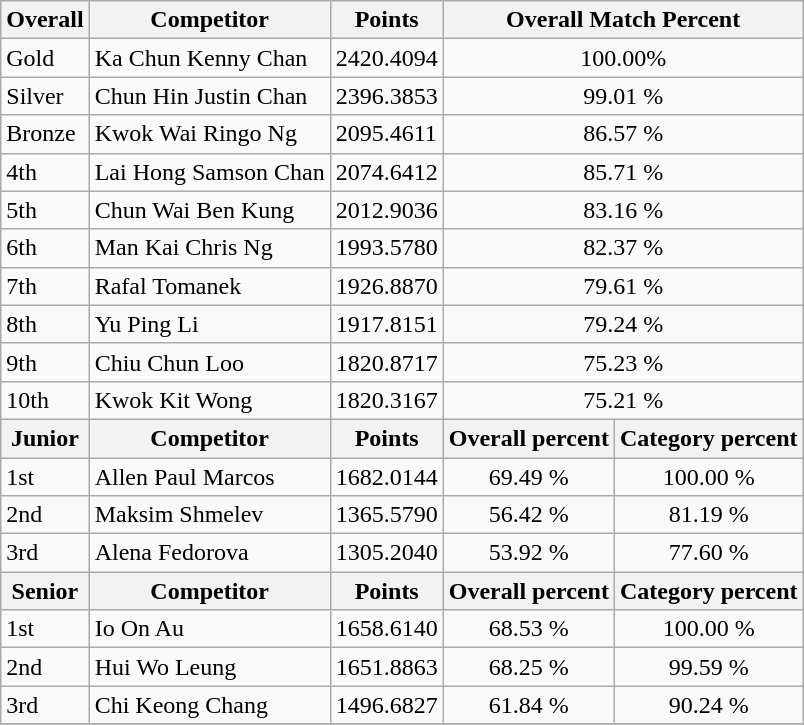<table class="wikitable" style="text-align: left;">
<tr>
<th>Overall</th>
<th>Competitor</th>
<th>Points</th>
<th colspan="2">Overall Match Percent</th>
</tr>
<tr>
<td> Gold</td>
<td> Ka Chun Kenny Chan</td>
<td>2420.4094</td>
<td colspan="2" style="text-align: center;">100.00%</td>
</tr>
<tr>
<td> Silver</td>
<td> Chun Hin Justin Chan</td>
<td>2396.3853</td>
<td colspan="2" style="text-align: center;">99.01 %</td>
</tr>
<tr>
<td> Bronze</td>
<td> Kwok Wai Ringo Ng</td>
<td>2095.4611</td>
<td colspan="2" style="text-align: center;">86.57 %</td>
</tr>
<tr>
<td>4th</td>
<td> Lai Hong Samson Chan</td>
<td>2074.6412</td>
<td colspan="2" style="text-align: center;">85.71 %</td>
</tr>
<tr>
<td>5th</td>
<td> Chun Wai Ben Kung</td>
<td>2012.9036</td>
<td colspan="2" style="text-align: center;">83.16 %</td>
</tr>
<tr>
<td>6th</td>
<td> Man Kai Chris Ng</td>
<td>1993.5780</td>
<td colspan="2" style="text-align: center;">82.37 %</td>
</tr>
<tr>
<td>7th</td>
<td> Rafal Tomanek</td>
<td>1926.8870</td>
<td colspan="2" style="text-align: center;">79.61 %</td>
</tr>
<tr>
<td>8th</td>
<td> Yu Ping Li</td>
<td>1917.8151</td>
<td colspan="2" style="text-align: center;">79.24 %</td>
</tr>
<tr>
<td>9th</td>
<td> Chiu Chun Loo</td>
<td>1820.8717</td>
<td colspan="2" style="text-align: center;">75.23 %</td>
</tr>
<tr>
<td>10th</td>
<td> Kwok Kit Wong</td>
<td>1820.3167</td>
<td colspan="2" style="text-align: center;">75.21 %</td>
</tr>
<tr>
<th>Junior</th>
<th>Competitor</th>
<th>Points</th>
<th>Overall percent</th>
<th>Category percent</th>
</tr>
<tr>
<td>1st</td>
<td> Allen Paul Marcos</td>
<td>1682.0144</td>
<td style="text-align: center;">69.49 %</td>
<td style="text-align: center;">100.00 %</td>
</tr>
<tr>
<td>2nd</td>
<td> Maksim Shmelev</td>
<td>1365.5790</td>
<td style="text-align: center;">56.42 %</td>
<td style="text-align: center;">81.19 %</td>
</tr>
<tr>
<td>3rd</td>
<td> Alena Fedorova</td>
<td>1305.2040</td>
<td style="text-align: center;">53.92 %</td>
<td style="text-align: center;">77.60 %</td>
</tr>
<tr>
<th>Senior</th>
<th>Competitor</th>
<th>Points</th>
<th>Overall percent</th>
<th>Category percent</th>
</tr>
<tr>
<td>1st</td>
<td> Io On Au</td>
<td>1658.6140</td>
<td style="text-align: center;">68.53 %</td>
<td style="text-align: center;">100.00 %</td>
</tr>
<tr>
<td>2nd</td>
<td> Hui Wo Leung</td>
<td>1651.8863</td>
<td style="text-align: center;">68.25 %</td>
<td style="text-align: center;">99.59 %</td>
</tr>
<tr>
<td>3rd</td>
<td> Chi Keong Chang</td>
<td>1496.6827</td>
<td style="text-align: center;">61.84 %</td>
<td style="text-align: center;">90.24 %</td>
</tr>
<tr>
</tr>
</table>
